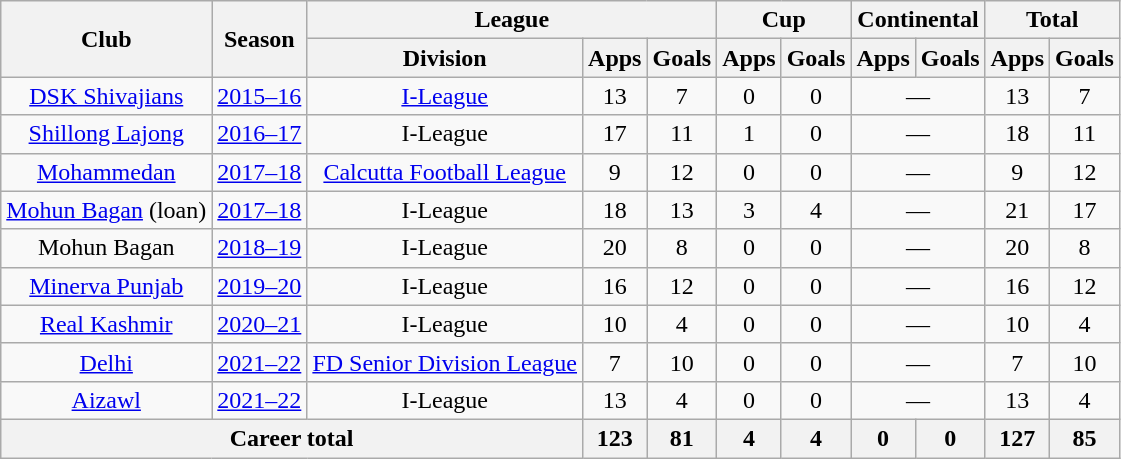<table class="wikitable" style="text-align:center">
<tr>
<th rowspan="2">Club</th>
<th rowspan="2">Season</th>
<th colspan="3">League</th>
<th colspan="2">Cup</th>
<th colspan="2">Continental</th>
<th colspan="2">Total</th>
</tr>
<tr>
<th>Division</th>
<th>Apps</th>
<th>Goals</th>
<th>Apps</th>
<th>Goals</th>
<th>Apps</th>
<th>Goals</th>
<th>Apps</th>
<th>Goals</th>
</tr>
<tr>
<td><a href='#'>DSK Shivajians</a></td>
<td><a href='#'>2015–16</a></td>
<td><a href='#'>I-League</a></td>
<td>13</td>
<td>7</td>
<td>0</td>
<td>0</td>
<td colspan="2">—</td>
<td>13</td>
<td>7</td>
</tr>
<tr>
<td><a href='#'>Shillong Lajong</a></td>
<td><a href='#'>2016–17</a></td>
<td>I-League</td>
<td>17</td>
<td>11</td>
<td>1</td>
<td>0</td>
<td colspan="2">—</td>
<td>18</td>
<td>11</td>
</tr>
<tr>
<td><a href='#'>Mohammedan</a></td>
<td><a href='#'>2017–18</a></td>
<td><a href='#'>Calcutta Football League</a></td>
<td>9</td>
<td>12</td>
<td>0</td>
<td>0</td>
<td colspan="2">—</td>
<td>9</td>
<td>12</td>
</tr>
<tr>
<td><a href='#'>Mohun Bagan</a> (loan)</td>
<td><a href='#'>2017–18</a></td>
<td>I-League</td>
<td>18</td>
<td>13</td>
<td>3</td>
<td>4</td>
<td colspan="2">—</td>
<td>21</td>
<td>17</td>
</tr>
<tr>
<td>Mohun Bagan</td>
<td><a href='#'>2018–19</a></td>
<td>I-League</td>
<td>20</td>
<td>8</td>
<td>0</td>
<td>0</td>
<td colspan="2">—</td>
<td>20</td>
<td>8</td>
</tr>
<tr>
<td><a href='#'>Minerva Punjab</a></td>
<td><a href='#'>2019–20</a></td>
<td>I-League</td>
<td>16</td>
<td>12</td>
<td>0</td>
<td>0</td>
<td colspan="2">—</td>
<td>16</td>
<td>12</td>
</tr>
<tr>
<td><a href='#'>Real Kashmir</a></td>
<td><a href='#'>2020–21</a></td>
<td>I-League</td>
<td>10</td>
<td>4</td>
<td>0</td>
<td>0</td>
<td colspan="2">—</td>
<td>10</td>
<td>4</td>
</tr>
<tr>
<td><a href='#'>Delhi</a></td>
<td><a href='#'>2021–22</a></td>
<td><a href='#'>FD Senior Division League</a></td>
<td>7</td>
<td>10</td>
<td>0</td>
<td>0</td>
<td colspan="2">—</td>
<td>7</td>
<td>10</td>
</tr>
<tr>
<td><a href='#'>Aizawl</a></td>
<td><a href='#'>2021–22</a></td>
<td>I-League</td>
<td>13</td>
<td>4</td>
<td>0</td>
<td>0</td>
<td colspan="2">—</td>
<td>13</td>
<td>4</td>
</tr>
<tr>
<th colspan="3">Career total</th>
<th>123</th>
<th>81</th>
<th>4</th>
<th>4</th>
<th>0</th>
<th>0</th>
<th>127</th>
<th>85</th>
</tr>
</table>
